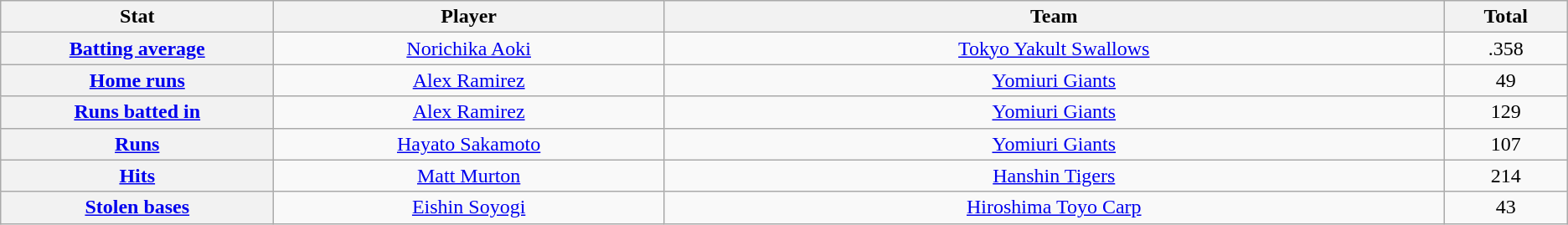<table class="wikitable" style="text-align:center;">
<tr>
<th scope="col" style="width:7%;">Stat</th>
<th scope="col" style="width:10%;">Player</th>
<th scope="col" style="width:20%;">Team</th>
<th scope="col" style="width:3%;">Total</th>
</tr>
<tr>
<th scope="row" style="text-align:center;"><a href='#'>Batting average</a></th>
<td><a href='#'>Norichika Aoki</a></td>
<td><a href='#'>Tokyo Yakult Swallows</a></td>
<td>.358</td>
</tr>
<tr>
<th scope="row" style="text-align:center;"><a href='#'>Home runs</a></th>
<td><a href='#'>Alex Ramirez</a></td>
<td><a href='#'>Yomiuri Giants</a></td>
<td>49</td>
</tr>
<tr>
<th scope="row" style="text-align:center;"><a href='#'>Runs batted in</a></th>
<td><a href='#'>Alex Ramirez</a></td>
<td><a href='#'>Yomiuri Giants</a></td>
<td>129</td>
</tr>
<tr>
<th scope="row" style="text-align:center;"><a href='#'>Runs</a></th>
<td><a href='#'>Hayato Sakamoto</a></td>
<td><a href='#'>Yomiuri Giants</a></td>
<td>107</td>
</tr>
<tr>
<th scope="row" style="text-align:center;"><a href='#'>Hits</a></th>
<td><a href='#'>Matt Murton</a></td>
<td><a href='#'>Hanshin Tigers</a></td>
<td>214</td>
</tr>
<tr>
<th scope="row" style="text-align:center;"><a href='#'>Stolen bases</a></th>
<td><a href='#'>Eishin Soyogi</a></td>
<td><a href='#'>Hiroshima Toyo Carp</a></td>
<td>43</td>
</tr>
</table>
